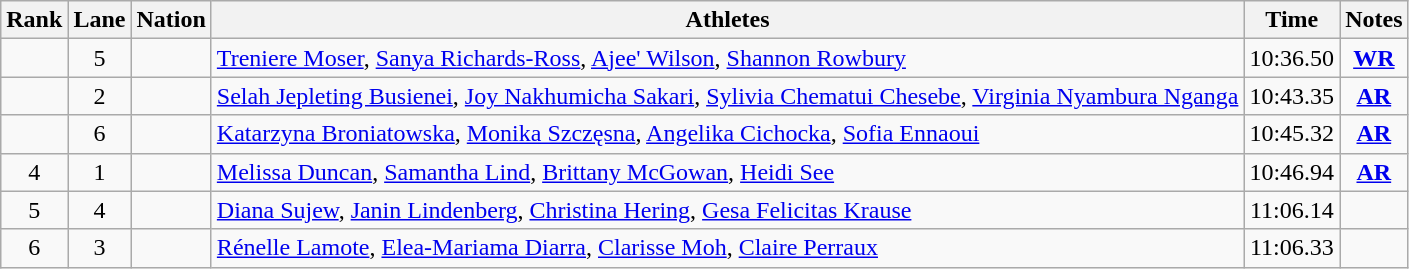<table class="wikitable sortable" style="text-align:center">
<tr>
<th>Rank</th>
<th>Lane</th>
<th>Nation</th>
<th>Athletes</th>
<th>Time</th>
<th>Notes</th>
</tr>
<tr>
<td></td>
<td>5</td>
<td align=left></td>
<td align=left><a href='#'>Treniere Moser</a>, <a href='#'>Sanya Richards-Ross</a>, <a href='#'>Ajee' Wilson</a>, <a href='#'>Shannon Rowbury</a></td>
<td>10:36.50</td>
<td><strong><a href='#'>WR</a></strong></td>
</tr>
<tr>
<td></td>
<td>2</td>
<td align=left></td>
<td align=left><a href='#'>Selah Jepleting Busienei</a>, <a href='#'>Joy Nakhumicha Sakari</a>, <a href='#'>Sylivia Chematui Chesebe</a>, <a href='#'>Virginia Nyambura Nganga</a></td>
<td>10:43.35</td>
<td><strong><a href='#'>AR</a></strong></td>
</tr>
<tr>
<td></td>
<td>6</td>
<td align=left></td>
<td align=left><a href='#'>Katarzyna Broniatowska</a>, <a href='#'>Monika Szczęsna</a>, <a href='#'>Angelika Cichocka</a>, <a href='#'>Sofia Ennaoui</a></td>
<td>10:45.32</td>
<td><strong><a href='#'>AR</a></strong></td>
</tr>
<tr>
<td>4</td>
<td>1</td>
<td align=left></td>
<td align=left><a href='#'>Melissa Duncan</a>, <a href='#'>Samantha Lind</a>, <a href='#'>Brittany McGowan</a>, <a href='#'>Heidi See</a></td>
<td>10:46.94</td>
<td><strong><a href='#'>AR</a></strong></td>
</tr>
<tr>
<td>5</td>
<td>4</td>
<td align=left></td>
<td align=left><a href='#'>Diana Sujew</a>, <a href='#'>Janin Lindenberg</a>, <a href='#'>Christina Hering</a>, <a href='#'>Gesa Felicitas Krause</a></td>
<td>11:06.14</td>
<td></td>
</tr>
<tr>
<td>6</td>
<td>3</td>
<td align=left></td>
<td align=left><a href='#'>Rénelle Lamote</a>, <a href='#'>Elea-Mariama Diarra</a>, <a href='#'>Clarisse Moh</a>, <a href='#'>Claire Perraux</a></td>
<td>11:06.33</td>
<td></td>
</tr>
</table>
